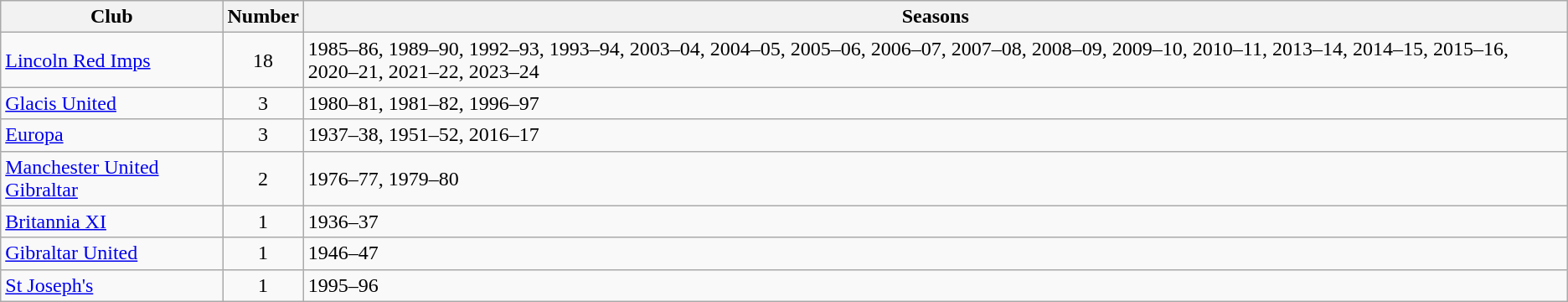<table class="wikitable sortable">
<tr>
<th>Club</th>
<th>Number</th>
<th>Seasons</th>
</tr>
<tr>
<td><a href='#'>Lincoln Red Imps</a></td>
<td style="text-align:center">18</td>
<td>1985–86, 1989–90, 1992–93, 1993–94, 2003–04, 2004–05, 2005–06, 2006–07, 2007–08, 2008–09, 2009–10, 2010–11, 2013–14, 2014–15, 2015–16, 2020–21, 2021–22, 2023–24</td>
</tr>
<tr>
<td><a href='#'>Glacis United</a></td>
<td style="text-align:center">3</td>
<td>1980–81, 1981–82, 1996–97</td>
</tr>
<tr>
<td><a href='#'>Europa</a></td>
<td style="text-align:center">3</td>
<td>1937–38, 1951–52, 2016–17</td>
</tr>
<tr>
<td><a href='#'>Manchester United Gibraltar</a></td>
<td style="text-align:center">2</td>
<td>1976–77, 1979–80</td>
</tr>
<tr>
<td><a href='#'>Britannia XI</a></td>
<td style="text-align:center">1</td>
<td>1936–37</td>
</tr>
<tr>
<td><a href='#'>Gibraltar United</a></td>
<td style="text-align:center">1</td>
<td>1946–47</td>
</tr>
<tr>
<td><a href='#'>St Joseph's</a></td>
<td style="text-align:center">1</td>
<td>1995–96</td>
</tr>
</table>
